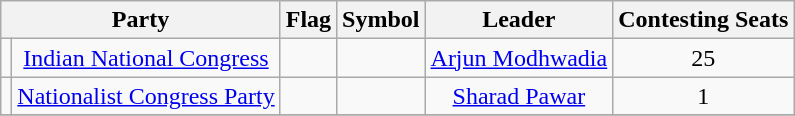<table class="wikitable " style="text-align:center">
<tr>
<th colspan="2">Party</th>
<th>Flag</th>
<th>Symbol</th>
<th>Leader</th>
<th>Contesting Seats</th>
</tr>
<tr>
<td></td>
<td><a href='#'>Indian National Congress</a></td>
<td></td>
<td></td>
<td><a href='#'>Arjun Modhwadia</a></td>
<td>25</td>
</tr>
<tr>
<td></td>
<td><a href='#'>Nationalist Congress Party</a></td>
<td></td>
<td></td>
<td><a href='#'>Sharad Pawar</a></td>
<td>1</td>
</tr>
<tr>
</tr>
</table>
